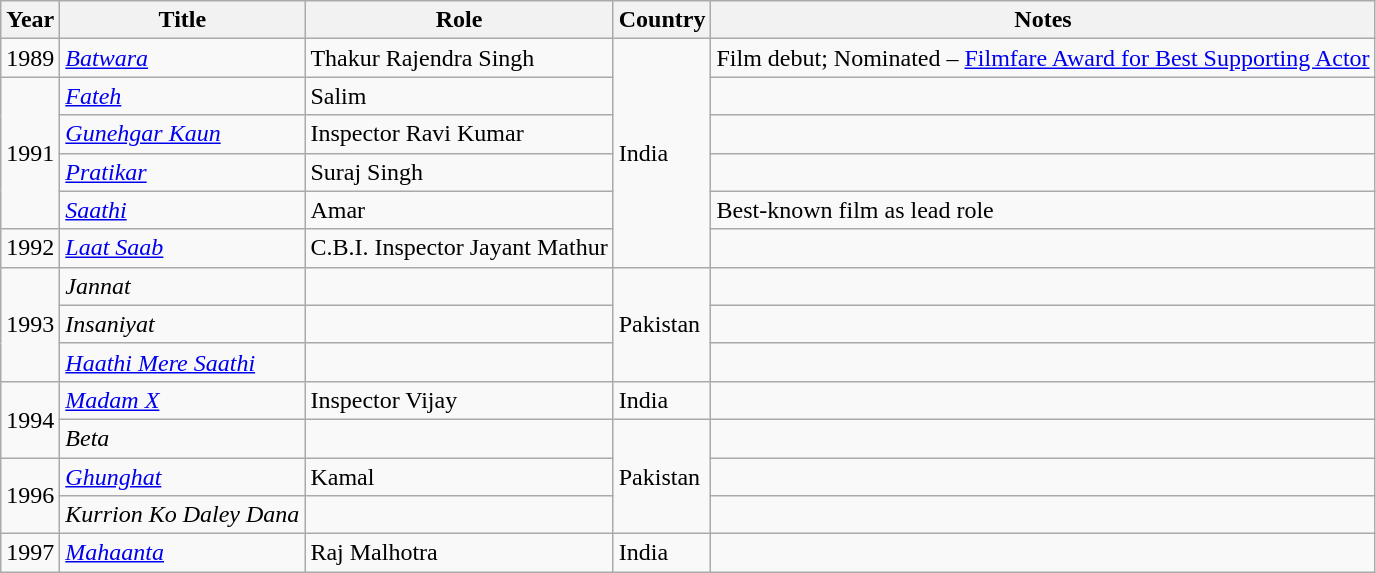<table class="wikitable">
<tr>
<th>Year</th>
<th>Title</th>
<th>Role</th>
<th>Country</th>
<th>Notes</th>
</tr>
<tr>
<td>1989</td>
<td><em><a href='#'>Batwara</a></em></td>
<td>Thakur Rajendra Singh</td>
<td rowspan="6">India</td>
<td>Film debut; Nominated – <a href='#'>Filmfare Award for Best Supporting Actor</a></td>
</tr>
<tr>
<td rowspan="4">1991</td>
<td><em><a href='#'>Fateh</a></em></td>
<td>Salim</td>
<td></td>
</tr>
<tr>
<td><em><a href='#'>Gunehgar Kaun</a></em></td>
<td>Inspector Ravi Kumar</td>
<td></td>
</tr>
<tr>
<td><em><a href='#'>Pratikar</a></em></td>
<td>Suraj Singh</td>
<td></td>
</tr>
<tr>
<td><em><a href='#'>Saathi</a></em></td>
<td>Amar</td>
<td>Best-known film as lead role</td>
</tr>
<tr>
<td>1992</td>
<td><em><a href='#'>Laat Saab</a></em></td>
<td>C.B.I. Inspector Jayant Mathur</td>
<td></td>
</tr>
<tr>
<td rowspan="3">1993</td>
<td><em>Jannat</em></td>
<td></td>
<td rowspan="3">Pakistan</td>
<td></td>
</tr>
<tr>
<td><em>Insaniyat</em></td>
<td></td>
<td></td>
</tr>
<tr>
<td><em><a href='#'>Haathi Mere Saathi</a></em></td>
<td></td>
<td></td>
</tr>
<tr>
<td rowspan="2">1994</td>
<td><em><a href='#'>Madam X</a></em></td>
<td>Inspector Vijay</td>
<td>India</td>
<td></td>
</tr>
<tr>
<td><em>Beta</em></td>
<td></td>
<td rowspan="3">Pakistan</td>
<td></td>
</tr>
<tr>
<td rowspan="2">1996</td>
<td><em><a href='#'>Ghunghat</a></em></td>
<td>Kamal</td>
<td></td>
</tr>
<tr>
<td><em>Kurrion Ko Daley Dana</em></td>
<td></td>
<td></td>
</tr>
<tr>
<td>1997</td>
<td><em><a href='#'>Mahaanta</a></em></td>
<td>Raj Malhotra</td>
<td>India</td>
<td></td>
</tr>
</table>
